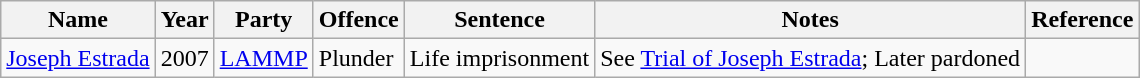<table class="wikitable">
<tr>
<th>Name</th>
<th>Year</th>
<th>Party</th>
<th>Offence</th>
<th>Sentence</th>
<th>Notes</th>
<th>Reference</th>
</tr>
<tr>
<td><a href='#'>Joseph Estrada</a></td>
<td>2007</td>
<td><a href='#'>LAMMP</a></td>
<td>Plunder</td>
<td>Life imprisonment</td>
<td>See <a href='#'>Trial of Joseph Estrada</a>; Later pardoned</td>
<td></td>
</tr>
</table>
